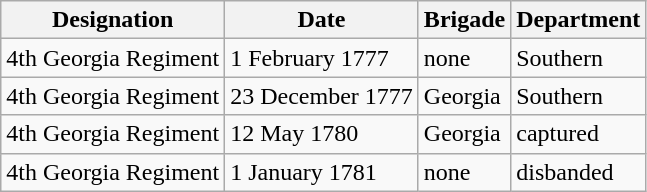<table class="wikitable">
<tr>
<th>Designation</th>
<th>Date</th>
<th>Brigade</th>
<th>Department</th>
</tr>
<tr>
<td>4th Georgia Regiment</td>
<td>1 February 1777</td>
<td>none</td>
<td>Southern</td>
</tr>
<tr>
<td>4th Georgia Regiment</td>
<td>23 December 1777</td>
<td>Georgia</td>
<td>Southern</td>
</tr>
<tr>
<td>4th Georgia Regiment</td>
<td>12 May 1780</td>
<td>Georgia</td>
<td>captured</td>
</tr>
<tr>
<td>4th Georgia Regiment</td>
<td>1 January 1781</td>
<td>none</td>
<td>disbanded</td>
</tr>
</table>
